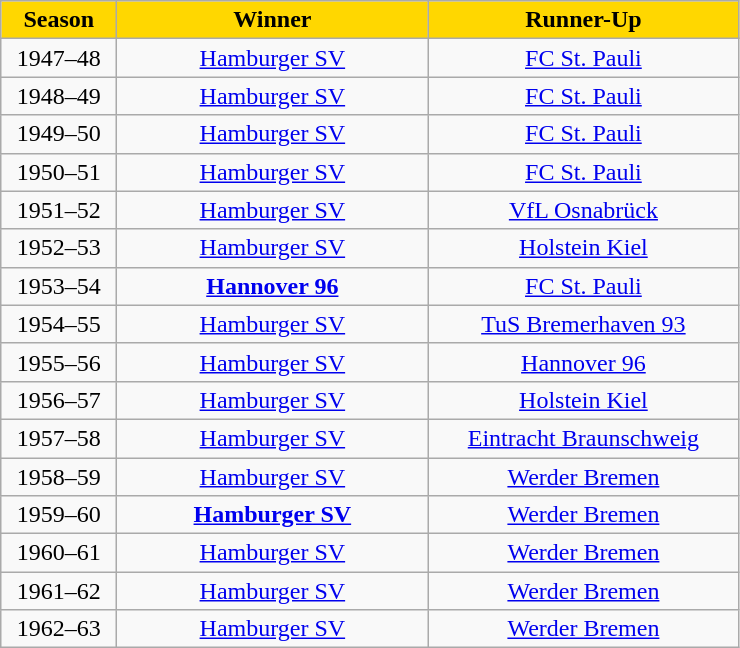<table class="wikitable">
<tr align="center" bgcolor="#FFD700">
<td width="70"><strong>Season</strong></td>
<td width="200"><strong>Winner</strong></td>
<td width="200"><strong>Runner-Up</strong></td>
</tr>
<tr align="center">
<td>1947–48</td>
<td><a href='#'>Hamburger SV</a></td>
<td><a href='#'>FC St. Pauli</a></td>
</tr>
<tr align="center">
<td>1948–49</td>
<td><a href='#'>Hamburger SV</a></td>
<td><a href='#'>FC St. Pauli</a></td>
</tr>
<tr align="center">
<td>1949–50</td>
<td><a href='#'>Hamburger SV</a></td>
<td><a href='#'>FC St. Pauli</a></td>
</tr>
<tr align="center">
<td>1950–51</td>
<td><a href='#'>Hamburger SV</a></td>
<td><a href='#'>FC St. Pauli</a></td>
</tr>
<tr align="center">
<td>1951–52</td>
<td><a href='#'>Hamburger SV</a></td>
<td><a href='#'>VfL Osnabrück</a></td>
</tr>
<tr align="center">
<td>1952–53</td>
<td><a href='#'>Hamburger SV</a></td>
<td><a href='#'>Holstein Kiel</a></td>
</tr>
<tr align="center">
<td>1953–54</td>
<td><strong><a href='#'>Hannover 96</a></strong></td>
<td><a href='#'>FC St. Pauli</a></td>
</tr>
<tr align="center">
<td>1954–55</td>
<td><a href='#'>Hamburger SV</a></td>
<td><a href='#'>TuS Bremerhaven 93</a></td>
</tr>
<tr align="center">
<td>1955–56</td>
<td><a href='#'>Hamburger SV</a></td>
<td><a href='#'>Hannover 96</a></td>
</tr>
<tr align="center">
<td>1956–57</td>
<td><a href='#'>Hamburger SV</a></td>
<td><a href='#'>Holstein Kiel</a></td>
</tr>
<tr align="center">
<td>1957–58</td>
<td><a href='#'>Hamburger SV</a></td>
<td><a href='#'>Eintracht Braunschweig</a></td>
</tr>
<tr align="center">
<td>1958–59</td>
<td><a href='#'>Hamburger SV</a></td>
<td><a href='#'>Werder Bremen</a></td>
</tr>
<tr align="center">
<td>1959–60</td>
<td><strong><a href='#'>Hamburger SV</a></strong></td>
<td><a href='#'>Werder Bremen</a></td>
</tr>
<tr align="center">
<td>1960–61</td>
<td><a href='#'>Hamburger SV</a></td>
<td><a href='#'>Werder Bremen</a></td>
</tr>
<tr align="center">
<td>1961–62</td>
<td><a href='#'>Hamburger SV</a></td>
<td><a href='#'>Werder Bremen</a></td>
</tr>
<tr align="center">
<td>1962–63</td>
<td><a href='#'>Hamburger SV</a></td>
<td><a href='#'>Werder Bremen</a></td>
</tr>
</table>
